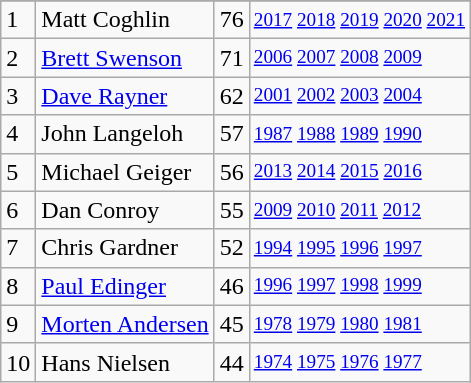<table class="wikitable">
<tr>
</tr>
<tr>
<td>1</td>
<td>Matt Coghlin</td>
<td>76</td>
<td style="font-size:80%;"><a href='#'>2017</a> <a href='#'>2018</a> <a href='#'>2019</a> <a href='#'>2020</a> <a href='#'>2021</a></td>
</tr>
<tr>
<td>2</td>
<td><a href='#'>Brett Swenson</a></td>
<td>71</td>
<td style="font-size:80%;"><a href='#'>2006</a> <a href='#'>2007</a> <a href='#'>2008</a> <a href='#'>2009</a></td>
</tr>
<tr>
<td>3</td>
<td><a href='#'>Dave Rayner</a></td>
<td>62</td>
<td style="font-size:80%;"><a href='#'>2001</a> <a href='#'>2002</a> <a href='#'>2003</a> <a href='#'>2004</a></td>
</tr>
<tr>
<td>4</td>
<td>John Langeloh</td>
<td>57</td>
<td style="font-size:80%;"><a href='#'>1987</a> <a href='#'>1988</a> <a href='#'>1989</a> <a href='#'>1990</a></td>
</tr>
<tr>
<td>5</td>
<td>Michael Geiger</td>
<td>56</td>
<td style="font-size:80%;"><a href='#'>2013</a> <a href='#'>2014</a> <a href='#'>2015</a> <a href='#'>2016</a></td>
</tr>
<tr>
<td>6</td>
<td>Dan Conroy</td>
<td>55</td>
<td style="font-size:80%;"><a href='#'>2009</a> <a href='#'>2010</a> <a href='#'>2011</a> <a href='#'>2012</a></td>
</tr>
<tr>
<td>7</td>
<td>Chris Gardner</td>
<td>52</td>
<td style="font-size:80%;"><a href='#'>1994</a> <a href='#'>1995</a> <a href='#'>1996</a> <a href='#'>1997</a></td>
</tr>
<tr>
<td>8</td>
<td><a href='#'>Paul Edinger</a></td>
<td>46</td>
<td style="font-size:80%;"><a href='#'>1996</a> <a href='#'>1997</a> <a href='#'>1998</a> <a href='#'>1999</a></td>
</tr>
<tr>
<td>9</td>
<td><a href='#'>Morten Andersen</a></td>
<td>45</td>
<td style="font-size:80%;"><a href='#'>1978</a> <a href='#'>1979</a> <a href='#'>1980</a> <a href='#'>1981</a></td>
</tr>
<tr>
<td>10</td>
<td>Hans Nielsen</td>
<td>44</td>
<td style="font-size:80%;"><a href='#'>1974</a> <a href='#'>1975</a> <a href='#'>1976</a> <a href='#'>1977</a></td>
</tr>
</table>
